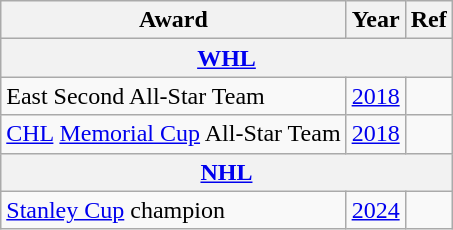<table class="wikitable">
<tr>
<th>Award</th>
<th>Year</th>
<th>Ref</th>
</tr>
<tr>
<th colspan="3"><a href='#'>WHL</a></th>
</tr>
<tr>
<td>East Second All-Star Team</td>
<td><a href='#'>2018</a></td>
<td></td>
</tr>
<tr>
<td><a href='#'>CHL</a> <a href='#'>Memorial Cup</a> All-Star Team</td>
<td><a href='#'>2018</a></td>
<td></td>
</tr>
<tr>
<th colspan="4"><a href='#'>NHL</a></th>
</tr>
<tr>
<td><a href='#'>Stanley Cup</a> champion</td>
<td><a href='#'>2024</a></td>
<td></td>
</tr>
</table>
